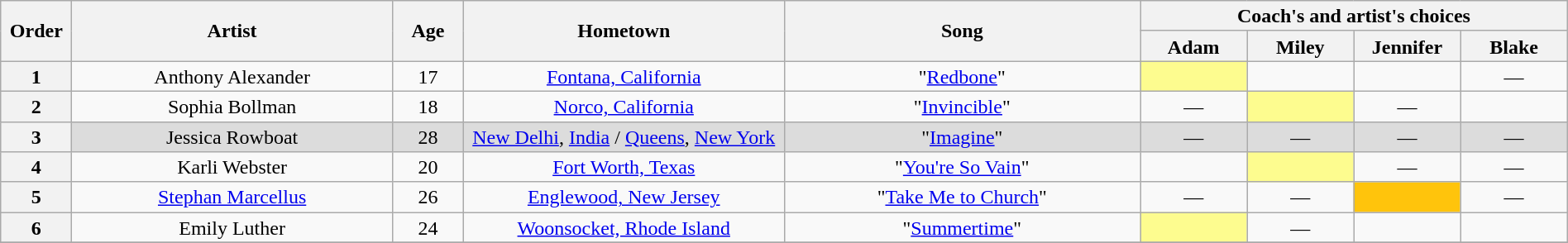<table class="wikitable" style="text-align:center; line-height:17px; width:100%;">
<tr>
<th scope="col" rowspan="2" style="width:04%;">Order</th>
<th scope="col" rowspan="2" style="width:18%;">Artist</th>
<th scope="col" rowspan="2" style="width:04%;">Age</th>
<th scope="col" rowspan="2" style="width:18%;">Hometown</th>
<th scope="col" rowspan="2" style="width:20%;">Song</th>
<th scope="col" colspan="4" style="width:24%;">Coach's and artist's choices</th>
</tr>
<tr>
<th style="width:06%;">Adam</th>
<th style="width:06%;">Miley</th>
<th style="width:06%;">Jennifer</th>
<th style="width:06%;">Blake</th>
</tr>
<tr>
<th>1</th>
<td>Anthony Alexander</td>
<td>17</td>
<td><a href='#'>Fontana, California</a></td>
<td>"<a href='#'>Redbone</a>"</td>
<td bgcolor=#fdfc8f><strong></strong></td>
<td><strong></strong></td>
<td><strong></strong></td>
<td>—</td>
</tr>
<tr>
<th>2</th>
<td>Sophia Bollman</td>
<td>18</td>
<td><a href='#'>Norco, California</a></td>
<td>"<a href='#'>Invincible</a>"</td>
<td>—</td>
<td bgcolor=#fdfc8f><strong></strong></td>
<td>—</td>
<td><strong></strong></td>
</tr>
<tr bgcolor=#DCDCDC>
<th>3</th>
<td>Jessica Rowboat</td>
<td>28</td>
<td><a href='#'>New Delhi</a>, <a href='#'>India</a> / <a href='#'>Queens</a>, <a href='#'>New York</a></td>
<td>"<a href='#'>Imagine</a>"</td>
<td>—</td>
<td>—</td>
<td>—</td>
<td>—</td>
</tr>
<tr>
<th>4</th>
<td>Karli Webster</td>
<td>20</td>
<td><a href='#'>Fort Worth, Texas</a></td>
<td>"<a href='#'>You're So Vain</a>"</td>
<td><strong></strong></td>
<td bgcolor=#fdfc8f><strong></strong></td>
<td>—</td>
<td>—</td>
</tr>
<tr>
<th>5</th>
<td><a href='#'>Stephan Marcellus</a></td>
<td>26</td>
<td><a href='#'>Englewood, New Jersey</a></td>
<td>"<a href='#'>Take Me to Church</a>"</td>
<td>—</td>
<td>—</td>
<td bgcolor=#ffc40c><strong></strong></td>
<td>—</td>
</tr>
<tr>
<th>6</th>
<td>Emily Luther</td>
<td>24</td>
<td><a href='#'>Woonsocket, Rhode Island</a></td>
<td>"<a href='#'>Summertime</a>"</td>
<td bgcolor=#fdfc8f><strong></strong></td>
<td>—</td>
<td><strong></strong></td>
<td><strong></strong></td>
</tr>
<tr>
</tr>
</table>
